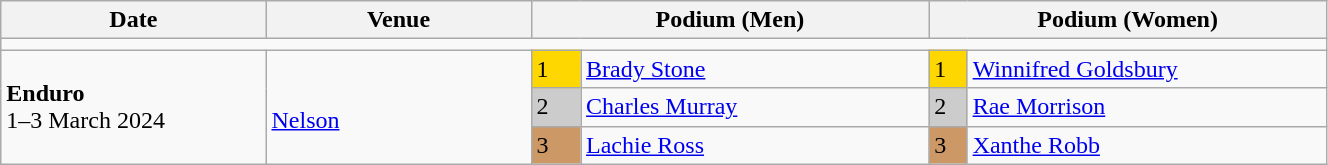<table class="wikitable" width=70%>
<tr>
<th>Date</th>
<th width=20%>Venue</th>
<th colspan=2 width=30%>Podium (Men)</th>
<th colspan=2 width=30%>Podium (Women)</th>
</tr>
<tr>
<td colspan=6></td>
</tr>
<tr>
<td rowspan=3><strong>Enduro</strong> <br> 1–3 March 2024</td>
<td rowspan=3><br><a href='#'>Nelson</a></td>
<td bgcolor=FFD700>1</td>
<td><a href='#'>Brady Stone</a></td>
<td bgcolor=FFD700>1</td>
<td><a href='#'>Winnifred Goldsbury</a></td>
</tr>
<tr>
<td bgcolor=CCCCCC>2</td>
<td><a href='#'>Charles Murray</a></td>
<td bgcolor=CCCCCC>2</td>
<td><a href='#'>Rae Morrison</a></td>
</tr>
<tr>
<td bgcolor=CC9966>3</td>
<td><a href='#'>Lachie Ross</a></td>
<td bgcolor=CC9966>3</td>
<td><a href='#'>Xanthe Robb</a></td>
</tr>
</table>
